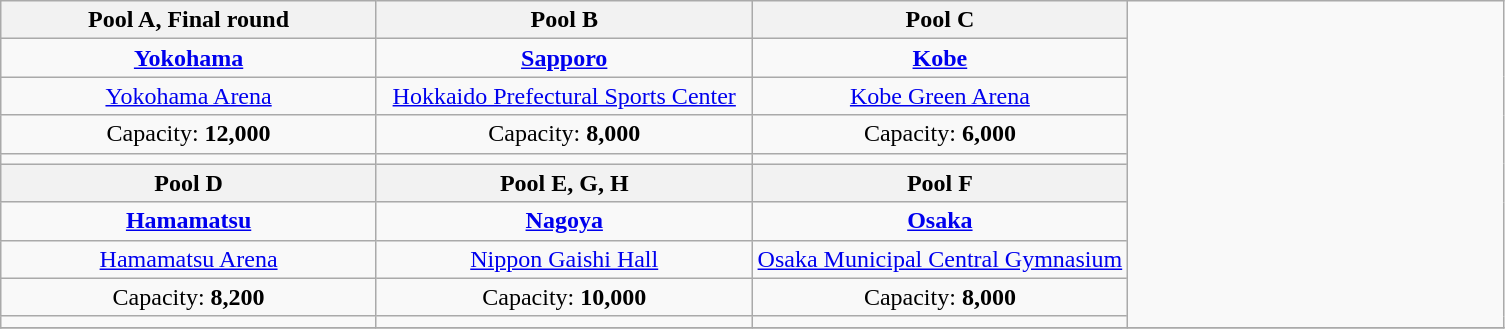<table class=wikitable style=text-align:center>
<tr>
<th width=25%>Pool A, Final round</th>
<th width=25%>Pool B</th>
<th width=25%>Pool C</th>
<td width=25% rowspan=10></td>
</tr>
<tr>
<td><strong><a href='#'>Yokohama</a></strong></td>
<td><strong><a href='#'>Sapporo</a></strong></td>
<td><strong><a href='#'>Kobe</a></strong></td>
</tr>
<tr>
<td><a href='#'>Yokohama Arena</a></td>
<td><a href='#'>Hokkaido Prefectural Sports Center</a></td>
<td><a href='#'>Kobe Green Arena</a></td>
</tr>
<tr>
<td>Capacity: <strong>12,000</strong></td>
<td>Capacity: <strong>8,000</strong></td>
<td>Capacity: <strong>6,000</strong></td>
</tr>
<tr>
<td></td>
<td></td>
<td></td>
</tr>
<tr>
<th width=25%>Pool D</th>
<th width=25%>Pool E, G, H</th>
<th width=25%>Pool F</th>
</tr>
<tr>
<td><strong><a href='#'>Hamamatsu</a></strong></td>
<td><strong><a href='#'>Nagoya</a></strong></td>
<td><strong><a href='#'>Osaka</a></strong></td>
</tr>
<tr>
<td><a href='#'>Hamamatsu Arena</a></td>
<td><a href='#'>Nippon Gaishi Hall</a></td>
<td><a href='#'>Osaka Municipal Central Gymnasium</a></td>
</tr>
<tr>
<td>Capacity: <strong>8,200</strong></td>
<td>Capacity: <strong>10,000</strong></td>
<td>Capacity: <strong>8,000</strong></td>
</tr>
<tr>
<td></td>
<td></td>
<td></td>
</tr>
<tr>
</tr>
</table>
